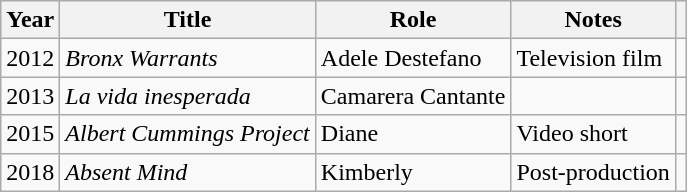<table class="wikitable sortable">
<tr>
<th>Year</th>
<th>Title</th>
<th>Role</th>
<th>Notes</th>
<th></th>
</tr>
<tr>
<td>2012</td>
<td><em>Bronx Warrants</em></td>
<td>Adele Destefano</td>
<td>Television film</td>
<td></td>
</tr>
<tr>
<td>2013</td>
<td><em>La vida inesperada</em></td>
<td>Camarera Cantante</td>
<td></td>
<td></td>
</tr>
<tr>
<td>2015</td>
<td><em>Albert Cummings Project</em></td>
<td>Diane</td>
<td>Video short</td>
<td></td>
</tr>
<tr>
<td>2018</td>
<td><em>Absent Mind</em></td>
<td>Kimberly</td>
<td>Post-production</td>
<td></td>
</tr>
</table>
